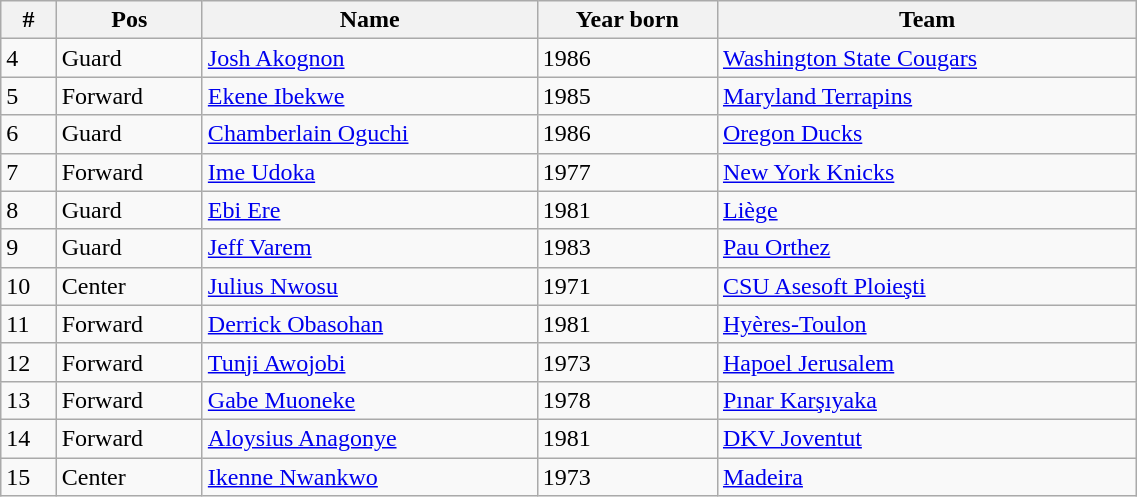<table class="wikitable" width=60%>
<tr>
<th>#</th>
<th>Pos</th>
<th>Name</th>
<th>Year born</th>
<th>Team</th>
</tr>
<tr>
<td>4</td>
<td>Guard</td>
<td><a href='#'>Josh Akognon</a></td>
<td>1986</td>
<td> <a href='#'>Washington State Cougars</a></td>
</tr>
<tr>
<td>5</td>
<td>Forward</td>
<td><a href='#'>Ekene Ibekwe</a></td>
<td>1985</td>
<td> <a href='#'>Maryland Terrapins</a></td>
</tr>
<tr>
<td>6</td>
<td>Guard</td>
<td><a href='#'>Chamberlain Oguchi</a></td>
<td>1986</td>
<td> <a href='#'>Oregon Ducks</a></td>
</tr>
<tr>
<td>7</td>
<td>Forward</td>
<td><a href='#'>Ime Udoka</a></td>
<td>1977</td>
<td> <a href='#'>New York Knicks</a></td>
</tr>
<tr>
<td>8</td>
<td>Guard</td>
<td><a href='#'>Ebi Ere</a></td>
<td>1981</td>
<td> <a href='#'>Liège</a></td>
</tr>
<tr>
<td>9</td>
<td>Guard</td>
<td><a href='#'>Jeff Varem</a></td>
<td>1983</td>
<td> <a href='#'>Pau Orthez</a></td>
</tr>
<tr>
<td>10</td>
<td>Center</td>
<td><a href='#'>Julius Nwosu</a></td>
<td>1971</td>
<td> <a href='#'>CSU Asesoft Ploieşti</a></td>
</tr>
<tr>
<td>11</td>
<td>Forward</td>
<td><a href='#'>Derrick Obasohan</a></td>
<td>1981</td>
<td> <a href='#'>Hyères-Toulon</a></td>
</tr>
<tr>
<td>12</td>
<td>Forward</td>
<td><a href='#'>Tunji Awojobi</a></td>
<td>1973</td>
<td> <a href='#'>Hapoel Jerusalem</a></td>
</tr>
<tr>
<td>13</td>
<td>Forward</td>
<td><a href='#'>Gabe Muoneke</a></td>
<td>1978</td>
<td> <a href='#'>Pınar Karşıyaka</a></td>
</tr>
<tr>
<td>14</td>
<td>Forward</td>
<td><a href='#'>Aloysius Anagonye</a></td>
<td>1981</td>
<td> <a href='#'>DKV Joventut</a></td>
</tr>
<tr>
<td>15</td>
<td>Center</td>
<td><a href='#'>Ikenne Nwankwo</a></td>
<td>1973</td>
<td> <a href='#'>Madeira</a></td>
</tr>
</table>
